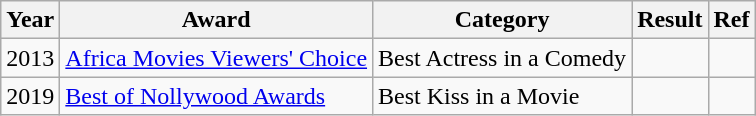<table class="wikitable">
<tr>
<th>Year</th>
<th>Award</th>
<th>Category</th>
<th>Result</th>
<th>Ref</th>
</tr>
<tr>
<td>2013</td>
<td><a href='#'>Africa Movies Viewers' Choice</a></td>
<td>Best Actress in a Comedy</td>
<td></td>
<td></td>
</tr>
<tr>
<td>2019</td>
<td><a href='#'>Best of Nollywood Awards</a></td>
<td>Best Kiss in a Movie</td>
<td></td>
<td></td>
</tr>
</table>
